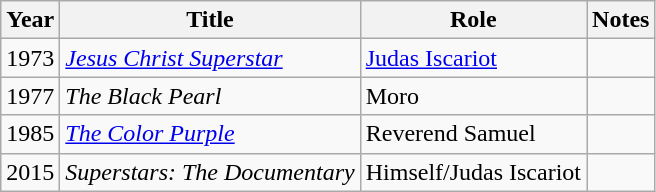<table class="wikitable">
<tr>
<th>Year</th>
<th>Title</th>
<th>Role</th>
<th>Notes</th>
</tr>
<tr>
<td>1973</td>
<td><em><a href='#'>Jesus Christ Superstar</a></em></td>
<td><a href='#'>Judas Iscariot</a></td>
<td></td>
</tr>
<tr>
<td>1977</td>
<td><em>The Black Pearl</em></td>
<td>Moro</td>
<td></td>
</tr>
<tr>
<td>1985</td>
<td><em><a href='#'>The Color Purple</a></em></td>
<td>Reverend Samuel</td>
<td></td>
</tr>
<tr>
<td>2015</td>
<td><em>Superstars: The Documentary</em></td>
<td>Himself/Judas Iscariot</td>
<td></td>
</tr>
</table>
